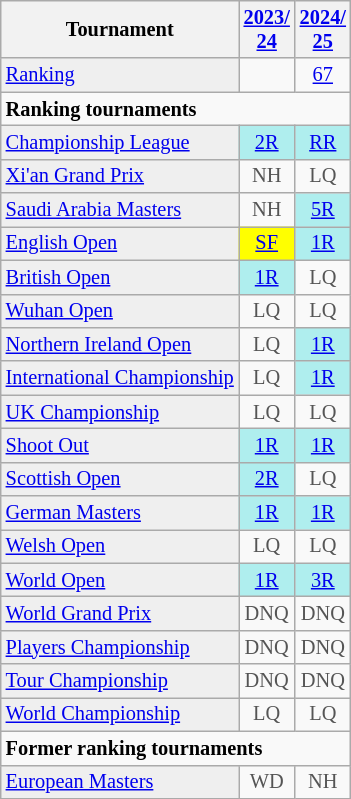<table class="wikitable" style="font-size:85%;">
<tr>
<th>Tournament</th>
<th><a href='#'>2023/<br>24</a></th>
<th><a href='#'>2024/<br>25</a></th>
</tr>
<tr>
<td style="background:#EFEFEF;"><a href='#'>Ranking</a></td>
<td align="center"></td>
<td align="center"><a href='#'>67</a></td>
</tr>
<tr>
<td colspan="10"><strong>Ranking tournaments</strong></td>
</tr>
<tr>
<td style="background:#EFEFEF;"><a href='#'>Championship League</a></td>
<td align="center" style="background:#afeeee;"><a href='#'>2R</a></td>
<td align="center" style="background:#afeeee;"><a href='#'>RR</a></td>
</tr>
<tr>
<td style="background:#EFEFEF;"><a href='#'>Xi'an Grand Prix</a></td>
<td align="center" style="color:#555555;">NH</td>
<td align="center" style="color:#555555;">LQ</td>
</tr>
<tr>
<td style="background:#EFEFEF;"><a href='#'>Saudi Arabia Masters</a></td>
<td align="center" style="color:#555555;">NH</td>
<td align="center" style="background:#afeeee;"><a href='#'>5R</a></td>
</tr>
<tr>
<td style="background:#EFEFEF;"><a href='#'>English Open</a></td>
<td align="center" style="background:yellow;"><a href='#'>SF</a></td>
<td align="center" style="background:#afeeee;"><a href='#'>1R</a></td>
</tr>
<tr>
<td style="background:#EFEFEF;"><a href='#'>British Open</a></td>
<td align="center" style="background:#afeeee;"><a href='#'>1R</a></td>
<td align="center" style="color:#555555;">LQ</td>
</tr>
<tr>
<td style="background:#EFEFEF;"><a href='#'>Wuhan Open</a></td>
<td align="center" style="color:#555555;">LQ</td>
<td align="center" style="color:#555555;">LQ</td>
</tr>
<tr>
<td style="background:#EFEFEF;"><a href='#'>Northern Ireland Open</a></td>
<td align="center" style="color:#555555;">LQ</td>
<td align="center" style="background:#afeeee;"><a href='#'>1R</a></td>
</tr>
<tr>
<td style="background:#EFEFEF;"><a href='#'>International Championship</a></td>
<td align="center" style="color:#555555;">LQ</td>
<td align="center" style="background:#afeeee;"><a href='#'>1R</a></td>
</tr>
<tr>
<td style="background:#EFEFEF;"><a href='#'>UK Championship</a></td>
<td align="center" style="color:#555555;">LQ</td>
<td align="center" style="color:#555555;">LQ</td>
</tr>
<tr>
<td style="background:#EFEFEF;"><a href='#'>Shoot Out</a></td>
<td align="center" style="background:#afeeee;"><a href='#'>1R</a></td>
<td align="center" style="background:#afeeee;"><a href='#'>1R</a></td>
</tr>
<tr>
<td style="background:#EFEFEF;"><a href='#'>Scottish Open</a></td>
<td align="center" style="background:#afeeee;"><a href='#'>2R</a></td>
<td align="center" style="color:#555555;">LQ</td>
</tr>
<tr>
<td style="background:#EFEFEF;"><a href='#'>German Masters</a></td>
<td align="center" style="background:#afeeee;"><a href='#'>1R</a></td>
<td align="center" style="background:#afeeee;"><a href='#'>1R</a></td>
</tr>
<tr>
<td style="background:#EFEFEF;"><a href='#'>Welsh Open</a></td>
<td align="center" style="color:#555555;">LQ</td>
<td align="center" style="color:#555555;">LQ</td>
</tr>
<tr>
<td style="background:#EFEFEF;"><a href='#'>World Open</a></td>
<td align="center" style="background:#afeeee;"><a href='#'>1R</a></td>
<td align="center" style="background:#afeeee;"><a href='#'>3R</a></td>
</tr>
<tr>
<td style="background:#EFEFEF;"><a href='#'>World Grand Prix</a></td>
<td align="center" style="color:#555555;">DNQ</td>
<td align="center" style="color:#555555;">DNQ</td>
</tr>
<tr>
<td style="background:#EFEFEF;"><a href='#'>Players Championship</a></td>
<td align="center" style="color:#555555;">DNQ</td>
<td align="center" style="color:#555555;">DNQ</td>
</tr>
<tr>
<td style="background:#EFEFEF;"><a href='#'>Tour Championship</a></td>
<td align="center" style="color:#555555;">DNQ</td>
<td align="center" style="color:#555555;">DNQ</td>
</tr>
<tr>
<td style="background:#EFEFEF;"><a href='#'>World Championship</a></td>
<td align="center" style="color:#555555;">LQ</td>
<td align="center" style="color:#555555;">LQ</td>
</tr>
<tr>
<td colspan="10"><strong>Former ranking tournaments</strong></td>
</tr>
<tr>
<td style="background:#EFEFEF;"><a href='#'>European Masters</a></td>
<td align="center" style="color:#555555;">WD</td>
<td align="center" style="color:#555555;">NH</td>
</tr>
</table>
